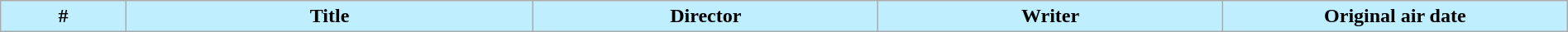<table class="wikitable plainrowheaders" style="width:100%; background:#FFFFFF;">
<tr>
<th style="background-color:#BEEEFF" width=8%>#</th>
<th style="background-color:#BEEEFF" width=26%>Title</th>
<th style="background-color:#BEEEFF" width=22%>Director</th>
<th style="background-color:#BEEEFF" width=22%>Writer</th>
<th style="background-color:#BEEEFF" width=22%>Original air date<br>




</th>
</tr>
</table>
